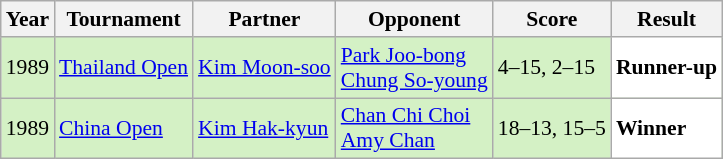<table class="sortable wikitable" style="font-size: 90%;">
<tr>
<th>Year</th>
<th>Tournament</th>
<th>Partner</th>
<th>Opponent</th>
<th>Score</th>
<th>Result</th>
</tr>
<tr style="background:#D4F1C5">
<td align="center">1989</td>
<td align="left"><a href='#'>Thailand Open</a></td>
<td align="left"> <a href='#'>Kim Moon-soo</a></td>
<td align="left"> <a href='#'>Park Joo-bong</a> <br>  <a href='#'>Chung So-young</a></td>
<td align="left">4–15, 2–15</td>
<td style="text-align:left; background: white"> <strong>Runner-up</strong></td>
</tr>
<tr style="background:#D4F1C5">
<td align="center">1989</td>
<td align="left"><a href='#'>China Open</a></td>
<td align="left"> <a href='#'>Kim Hak-kyun</a></td>
<td align="left"> <a href='#'>Chan Chi Choi</a> <br>  <a href='#'>Amy Chan</a></td>
<td align="left">18–13, 15–5</td>
<td style="text-align:left; background:white"> <strong>Winner</strong></td>
</tr>
</table>
